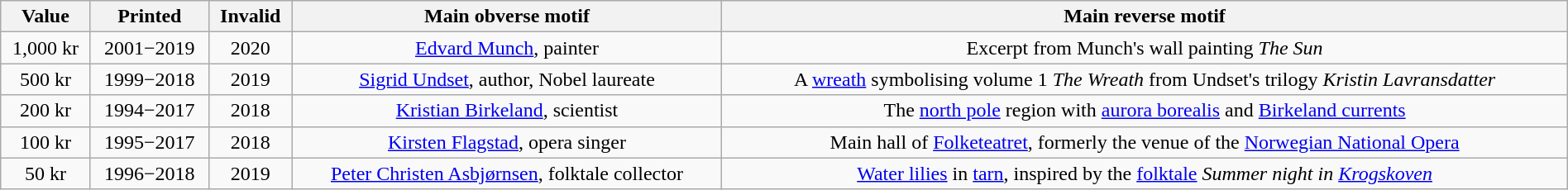<table class="wikitable" style="width:100%; text-align:center;">
<tr>
<th>Value</th>
<th>Printed</th>
<th>Invalid</th>
<th>Main obverse motif</th>
<th>Main reverse motif</th>
</tr>
<tr>
<td>1,000 kr</td>
<td>2001−2019</td>
<td>2020</td>
<td><a href='#'>Edvard Munch</a>, painter</td>
<td>Excerpt from Munch's wall painting <em>The Sun</em></td>
</tr>
<tr>
<td>500 kr</td>
<td>1999−2018</td>
<td>2019</td>
<td><a href='#'>Sigrid Undset</a>, author, Nobel laureate</td>
<td>A <a href='#'>wreath</a> symbolising volume 1 <em>The Wreath</em> from Undset's trilogy <em>Kristin Lavransdatter</em></td>
</tr>
<tr>
<td>200 kr</td>
<td>1994−2017</td>
<td>2018</td>
<td><a href='#'>Kristian Birkeland</a>, scientist</td>
<td>The <a href='#'>north pole</a> region with <a href='#'>aurora borealis</a> and <a href='#'>Birkeland currents</a></td>
</tr>
<tr>
<td>100 kr</td>
<td>1995−2017</td>
<td>2018</td>
<td><a href='#'>Kirsten Flagstad</a>, opera singer</td>
<td>Main hall of <a href='#'>Folketeatret</a>, formerly the venue of the <a href='#'>Norwegian National Opera</a></td>
</tr>
<tr>
<td>50 kr</td>
<td>1996−2018</td>
<td>2019</td>
<td><a href='#'>Peter Christen Asbjørnsen</a>, folktale collector</td>
<td><a href='#'>Water lilies</a> in <a href='#'>tarn</a>, inspired by the <a href='#'>folktale</a> <em>Summer night in <a href='#'>Krogskoven</a></em></td>
</tr>
</table>
